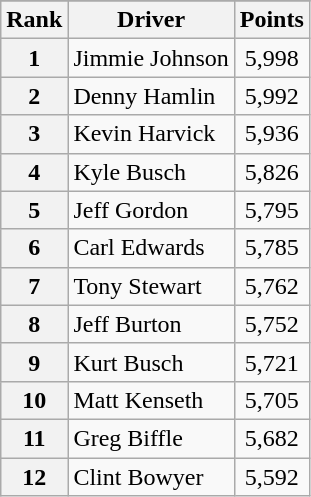<table class="wikitable">
<tr>
</tr>
<tr>
<th scope="col">Rank</th>
<th scope="col">Driver</th>
<th scope="col">Points</th>
</tr>
<tr>
<th scope="row">1</th>
<td>Jimmie Johnson</td>
<td style="text-align:center;">5,998</td>
</tr>
<tr>
<th scope="row">2</th>
<td>Denny Hamlin</td>
<td style="text-align:center;">5,992</td>
</tr>
<tr>
<th scope="row">3</th>
<td>Kevin Harvick</td>
<td style="text-align:center;">5,936</td>
</tr>
<tr>
<th scope="row">4</th>
<td>Kyle Busch</td>
<td style="text-align:center;">5,826</td>
</tr>
<tr>
<th scope="row">5</th>
<td>Jeff Gordon</td>
<td style="text-align:center;">5,795</td>
</tr>
<tr>
<th scope="row">6</th>
<td>Carl Edwards</td>
<td style="text-align:center;">5,785</td>
</tr>
<tr>
<th scope="row">7</th>
<td>Tony Stewart</td>
<td style="text-align:center;">5,762</td>
</tr>
<tr>
<th scope="row">8</th>
<td>Jeff Burton</td>
<td style="text-align:center;">5,752</td>
</tr>
<tr>
<th scope="row">9</th>
<td>Kurt Busch</td>
<td style="text-align:center;">5,721</td>
</tr>
<tr>
<th scope="row">10</th>
<td>Matt Kenseth</td>
<td style="text-align:center;">5,705</td>
</tr>
<tr>
<th scope="row">11</th>
<td>Greg Biffle</td>
<td style="text-align:center;">5,682</td>
</tr>
<tr>
<th scope="row">12</th>
<td>Clint Bowyer</td>
<td style="text-align:center;">5,592</td>
</tr>
</table>
